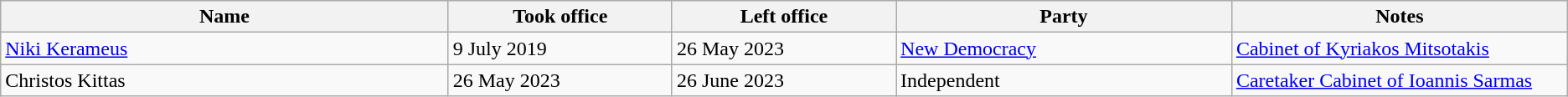<table class="wikitable">
<tr>
<th width="20%">Name</th>
<th width="10%">Took office</th>
<th width="10%">Left office</th>
<th width="15%">Party</th>
<th width="15%">Notes</th>
</tr>
<tr>
<td><a href='#'>Niki Kerameus</a></td>
<td>9 July 2019</td>
<td>26 May 2023</td>
<td><a href='#'>New Democracy</a></td>
<td><a href='#'>Cabinet of Kyriakos Mitsotakis</a></td>
</tr>
<tr>
<td>Christos Kittas</td>
<td>26 May 2023</td>
<td>26 June 2023</td>
<td>Independent</td>
<td><a href='#'>Caretaker Cabinet of Ioannis Sarmas</a></td>
</tr>
</table>
